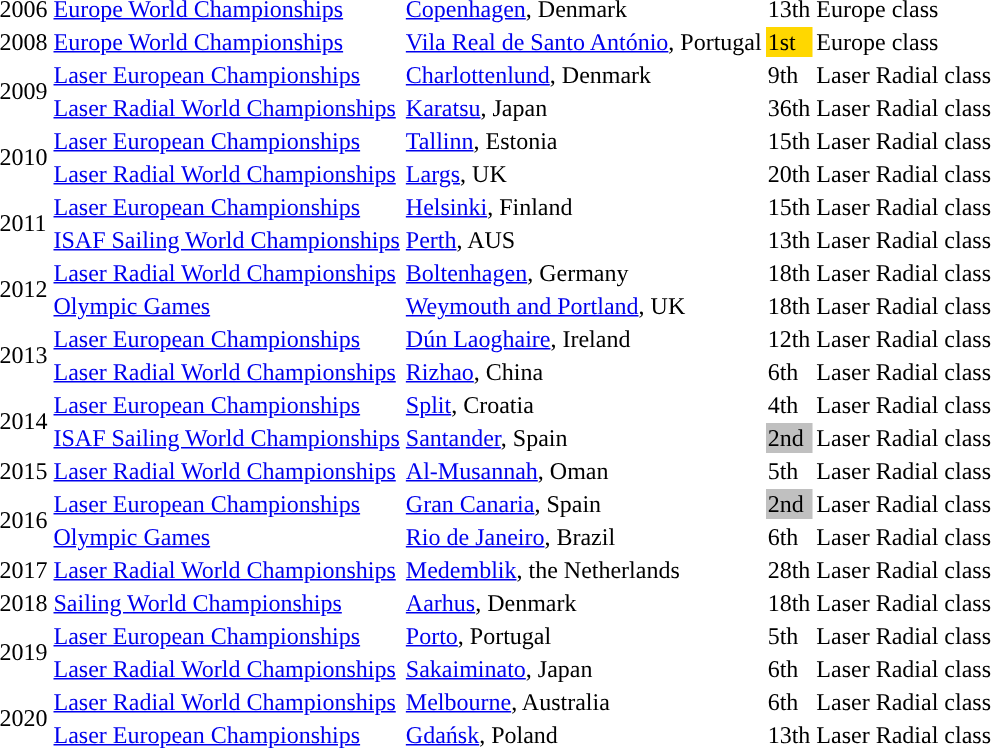<table>
<tr>
<td>2006</td>
<td><a href='#'>Europe World Championships</a></td>
<td><a href='#'>Copenhagen</a>, Denmark</td>
<td>13th</td>
<td>Europe class</td>
</tr>
<tr>
<td>2008</td>
<td><a href='#'>Europe World Championships</a></td>
<td><a href='#'>Vila Real de Santo António</a>, Portugal</td>
<td style="background:gold;">1st</td>
<td>Europe class</td>
</tr>
<tr>
<td rowspan=2>2009</td>
<td><a href='#'>Laser European Championships</a></td>
<td><a href='#'>Charlottenlund</a>, Denmark</td>
<td>9th</td>
<td>Laser Radial class</td>
</tr>
<tr>
<td><a href='#'>Laser Radial World Championships</a></td>
<td><a href='#'>Karatsu</a>, Japan</td>
<td>36th</td>
<td>Laser Radial class</td>
</tr>
<tr>
<td rowspan=2>2010</td>
<td><a href='#'>Laser European Championships</a></td>
<td><a href='#'>Tallinn</a>, Estonia</td>
<td>15th</td>
<td>Laser Radial class</td>
</tr>
<tr>
<td><a href='#'>Laser Radial World Championships</a></td>
<td><a href='#'>Largs</a>, UK</td>
<td>20th</td>
<td>Laser Radial class</td>
</tr>
<tr>
<td rowspan=2>2011</td>
<td><a href='#'>Laser European Championships</a></td>
<td><a href='#'>Helsinki</a>, Finland</td>
<td>15th</td>
<td>Laser Radial class</td>
</tr>
<tr>
<td><a href='#'>ISAF Sailing World Championships</a></td>
<td><a href='#'>Perth</a>, AUS</td>
<td>13th</td>
<td>Laser Radial class</td>
</tr>
<tr>
<td rowspan=2>2012</td>
<td><a href='#'>Laser Radial World Championships</a></td>
<td><a href='#'>Boltenhagen</a>, Germany</td>
<td>18th</td>
<td>Laser Radial class</td>
</tr>
<tr>
<td><a href='#'>Olympic Games</a></td>
<td><a href='#'>Weymouth and Portland</a>, UK</td>
<td>18th</td>
<td>Laser Radial class</td>
</tr>
<tr>
<td rowspan=2>2013</td>
<td><a href='#'>Laser European Championships</a></td>
<td><a href='#'>Dún Laoghaire</a>, Ireland</td>
<td>12th</td>
<td>Laser Radial class</td>
</tr>
<tr>
<td><a href='#'>Laser Radial World Championships</a></td>
<td><a href='#'>Rizhao</a>, China</td>
<td>6th</td>
<td>Laser Radial class</td>
</tr>
<tr>
<td rowspan=2>2014</td>
<td><a href='#'>Laser European Championships</a></td>
<td><a href='#'>Split</a>, Croatia</td>
<td>4th</td>
<td>Laser Radial class</td>
</tr>
<tr>
<td><a href='#'>ISAF Sailing World Championships</a></td>
<td><a href='#'>Santander</a>, Spain</td>
<td style="background:silver;">2nd</td>
<td>Laser Radial class</td>
</tr>
<tr>
<td>2015</td>
<td><a href='#'>Laser Radial World Championships</a></td>
<td><a href='#'>Al-Musannah</a>, Oman</td>
<td>5th</td>
<td>Laser Radial class</td>
</tr>
<tr>
<td rowspan=2>2016</td>
<td><a href='#'>Laser European Championships</a></td>
<td><a href='#'>Gran Canaria</a>, Spain</td>
<td style="background:silver;">2nd</td>
<td>Laser Radial class</td>
</tr>
<tr>
<td><a href='#'>Olympic Games</a></td>
<td><a href='#'>Rio de Janeiro</a>, Brazil</td>
<td>6th</td>
<td>Laser Radial class</td>
</tr>
<tr>
<td>2017</td>
<td><a href='#'>Laser Radial World Championships</a></td>
<td><a href='#'>Medemblik</a>, the Netherlands</td>
<td>28th</td>
<td>Laser Radial class</td>
</tr>
<tr>
<td>2018</td>
<td><a href='#'>Sailing World Championships</a></td>
<td><a href='#'>Aarhus</a>, Denmark</td>
<td>18th</td>
<td>Laser Radial class</td>
</tr>
<tr>
<td rowspan=2>2019</td>
<td><a href='#'>Laser European Championships</a></td>
<td><a href='#'>Porto</a>, Portugal</td>
<td>5th</td>
<td>Laser Radial class</td>
</tr>
<tr>
<td><a href='#'>Laser Radial World Championships</a></td>
<td><a href='#'>Sakaiminato</a>, Japan</td>
<td>6th</td>
<td>Laser Radial class</td>
</tr>
<tr>
<td rowspan=2>2020</td>
<td><a href='#'>Laser Radial World Championships</a></td>
<td><a href='#'>Melbourne</a>, Australia</td>
<td>6th</td>
<td>Laser Radial class</td>
</tr>
<tr>
<td><a href='#'>Laser European Championships</a></td>
<td><a href='#'>Gdańsk</a>, Poland</td>
<td>13th</td>
<td>Laser Radial class</td>
</tr>
</table>
